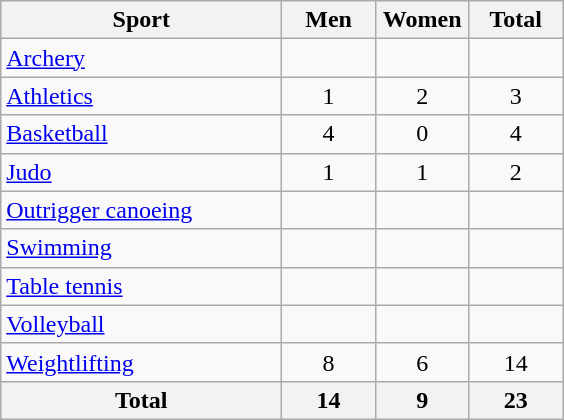<table class="wikitable sortable" style="text-align:center;">
<tr>
<th width=180>Sport</th>
<th width=55>Men</th>
<th width=55>Women</th>
<th width=55>Total</th>
</tr>
<tr>
<td align=left><a href='#'>Archery</a></td>
<td></td>
<td></td>
<td></td>
</tr>
<tr>
<td align=left><a href='#'>Athletics</a></td>
<td>1</td>
<td>2</td>
<td>3</td>
</tr>
<tr>
<td align=left><a href='#'>Basketball</a></td>
<td>4</td>
<td>0</td>
<td>4</td>
</tr>
<tr>
<td align=left><a href='#'>Judo</a></td>
<td>1</td>
<td>1</td>
<td>2</td>
</tr>
<tr>
<td align=left><a href='#'>Outrigger canoeing</a></td>
<td></td>
<td></td>
<td></td>
</tr>
<tr>
<td align=left><a href='#'>Swimming</a></td>
<td></td>
<td></td>
<td></td>
</tr>
<tr>
<td align=left><a href='#'>Table tennis</a></td>
<td></td>
<td></td>
<td></td>
</tr>
<tr>
<td align=left><a href='#'>Volleyball</a></td>
<td></td>
<td></td>
<td></td>
</tr>
<tr>
<td align=left><a href='#'>Weightlifting</a></td>
<td>8</td>
<td>6</td>
<td>14</td>
</tr>
<tr>
<th>Total</th>
<th>14</th>
<th>9</th>
<th>23</th>
</tr>
</table>
